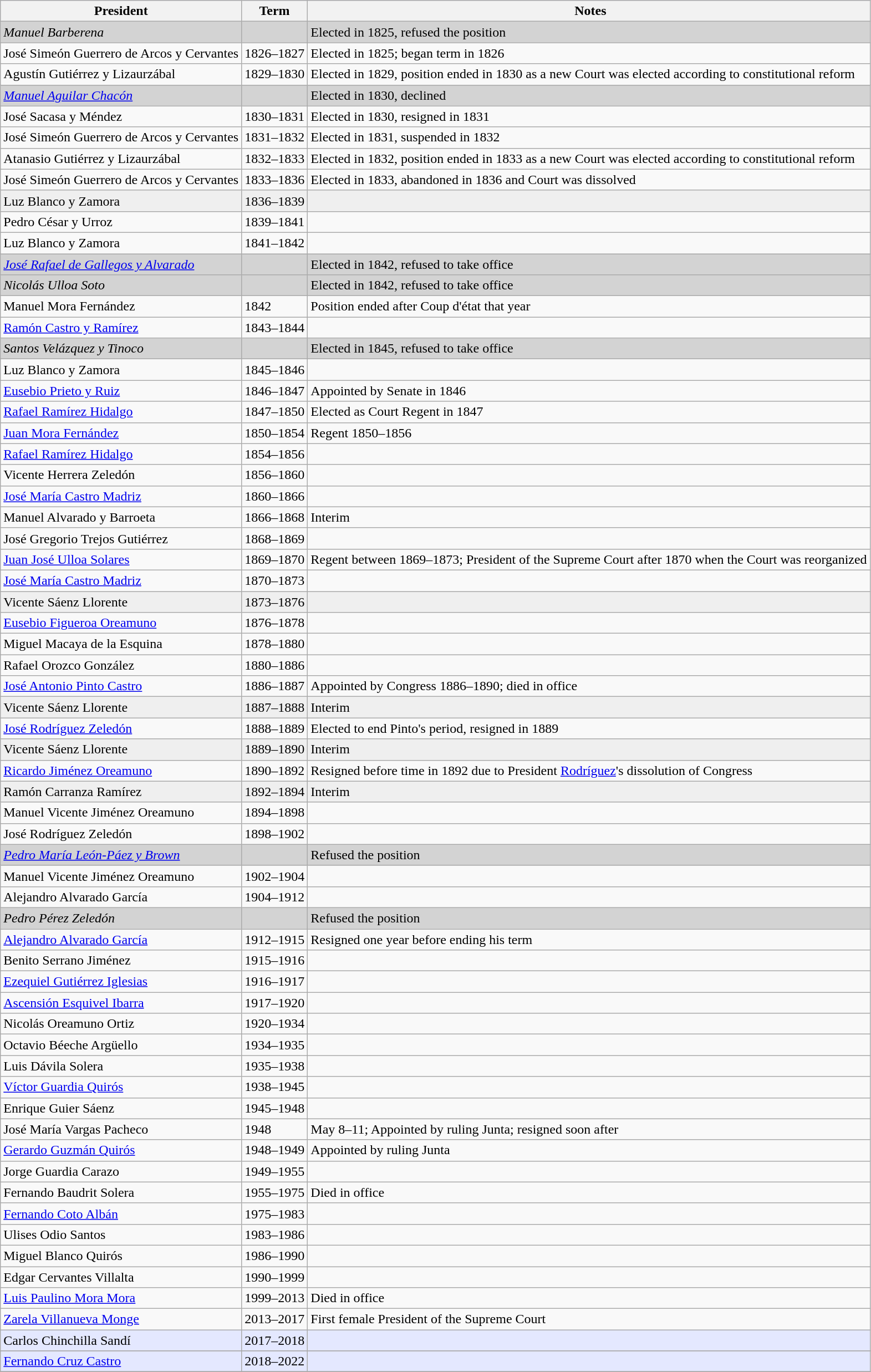<table class="wikitable">
<tr bgcolor=#E4E8FF>
<th>President</th>
<th> Term </th>
<th> Notes</th>
</tr>
<tr bgcolor=LightGrey>
<td><em>Manuel Barberena</em></td>
<td></td>
<td>Elected in 1825, refused the position</td>
</tr>
<tr>
<td>José Simeón Guerrero de Arcos y Cervantes</td>
<td>1826–1827</td>
<td>Elected in 1825; began term in 1826</td>
</tr>
<tr>
<td>Agustín Gutiérrez y Lizaurzábal</td>
<td>1829–1830</td>
<td>Elected in 1829, position ended in 1830 as a new Court was elected according to constitutional reform</td>
</tr>
<tr bgcolor=LightGrey>
<td><em><a href='#'>Manuel Aguilar Chacón</a></em></td>
<td></td>
<td>Elected in 1830, declined</td>
</tr>
<tr>
<td>José Sacasa y Méndez</td>
<td>1830–1831</td>
<td>Elected in 1830, resigned in 1831</td>
</tr>
<tr>
<td>José Simeón Guerrero de Arcos y Cervantes</td>
<td>1831–1832</td>
<td>Elected in 1831, suspended in 1832</td>
</tr>
<tr>
<td>Atanasio Gutiérrez y Lizaurzábal</td>
<td>1832–1833</td>
<td>Elected in 1832, position ended in 1833 as a new Court was elected according to constitutional reform</td>
</tr>
<tr>
<td>José Simeón Guerrero de Arcos y Cervantes</td>
<td>1833–1836</td>
<td>Elected in 1833, abandoned in 1836 and Court was dissolved</td>
</tr>
<tr bgcolor=#EFEFEF>
<td>Luz Blanco y Zamora</td>
<td>1836–1839</td>
<td></td>
</tr>
<tr>
<td>Pedro César y Urroz</td>
<td>1839–1841</td>
<td></td>
</tr>
<tr>
<td>Luz Blanco y Zamora</td>
<td>1841–1842</td>
<td></td>
</tr>
<tr bgcolor=LightGrey>
<td><em><a href='#'>José Rafael de Gallegos y Alvarado</a></em></td>
<td></td>
<td>Elected in 1842, refused to take office</td>
</tr>
<tr bgcolor=LightGrey>
<td><em>Nicolás Ulloa Soto</em></td>
<td></td>
<td>Elected in 1842, refused to take office</td>
</tr>
<tr>
<td>Manuel Mora Fernández</td>
<td>1842</td>
<td>Position ended after Coup d'état that year</td>
</tr>
<tr>
<td><a href='#'>Ramón Castro y Ramírez</a></td>
<td>1843–1844</td>
<td></td>
</tr>
<tr bgcolor=LightGrey>
<td><em>Santos Velázquez y Tinoco</em></td>
<td></td>
<td>Elected in 1845, refused to take office</td>
</tr>
<tr>
<td>Luz Blanco y Zamora</td>
<td>1845–1846</td>
<td></td>
</tr>
<tr>
<td><a href='#'>Eusebio Prieto y Ruiz</a></td>
<td>1846–1847</td>
<td>Appointed by Senate in 1846</td>
</tr>
<tr>
<td><a href='#'>Rafael Ramírez Hidalgo</a></td>
<td>1847–1850</td>
<td>Elected as Court Regent in 1847</td>
</tr>
<tr>
<td><a href='#'>Juan Mora Fernández</a></td>
<td>1850–1854</td>
<td>Regent 1850–1856</td>
</tr>
<tr>
<td><a href='#'>Rafael Ramírez Hidalgo</a></td>
<td>1854–1856</td>
<td></td>
</tr>
<tr>
<td>Vicente Herrera Zeledón</td>
<td>1856–1860</td>
<td></td>
</tr>
<tr>
<td><a href='#'>José María Castro Madriz</a></td>
<td>1860–1866</td>
<td></td>
</tr>
<tr>
<td>Manuel Alvarado y Barroeta</td>
<td>1866–1868</td>
<td>Interim</td>
</tr>
<tr>
<td>José Gregorio Trejos Gutiérrez</td>
<td>1868–1869</td>
<td></td>
</tr>
<tr>
<td><a href='#'>Juan José Ulloa Solares</a></td>
<td>1869–1870</td>
<td>Regent between 1869–1873; President of the Supreme Court after 1870 when the Court was reorganized</td>
</tr>
<tr>
<td><a href='#'>José María Castro Madriz</a></td>
<td>1870–1873</td>
<td></td>
</tr>
<tr bgcolor=#EFEFEF>
<td>Vicente Sáenz Llorente</td>
<td>1873–1876</td>
<td></td>
</tr>
<tr>
<td><a href='#'>Eusebio Figueroa Oreamuno</a></td>
<td>1876–1878</td>
<td></td>
</tr>
<tr>
<td>Miguel Macaya de la Esquina</td>
<td>1878–1880</td>
<td></td>
</tr>
<tr>
<td>Rafael Orozco González</td>
<td>1880–1886</td>
<td></td>
</tr>
<tr>
<td><a href='#'>José Antonio Pinto Castro</a></td>
<td>1886–1887</td>
<td>Appointed by Congress 1886–1890; died in office</td>
</tr>
<tr bgcolor=#EFEFEF>
<td>Vicente Sáenz Llorente</td>
<td>1887–1888</td>
<td>Interim</td>
</tr>
<tr>
<td><a href='#'>José Rodríguez Zeledón</a></td>
<td>1888–1889</td>
<td>Elected to end Pinto's period, resigned in 1889</td>
</tr>
<tr bgcolor=#EFEFEF>
<td>Vicente Sáenz Llorente</td>
<td>1889–1890</td>
<td>Interim</td>
</tr>
<tr>
<td><a href='#'>Ricardo Jiménez Oreamuno</a></td>
<td>1890–1892</td>
<td>Resigned before time in 1892 due to President <a href='#'>Rodríguez</a>'s dissolution of Congress</td>
</tr>
<tr bgcolor=#EFEFEF>
<td>Ramón Carranza Ramírez</td>
<td>1892–1894</td>
<td>Interim</td>
</tr>
<tr>
<td>Manuel Vicente Jiménez Oreamuno</td>
<td>1894–1898</td>
<td></td>
</tr>
<tr>
<td>José Rodríguez Zeledón</td>
<td>1898–1902</td>
<td></td>
</tr>
<tr bgcolor=LightGrey>
<td><em><a href='#'>Pedro María León-Páez y Brown</a></em></td>
<td></td>
<td>Refused the position</td>
</tr>
<tr>
<td>Manuel Vicente Jiménez Oreamuno</td>
<td>1902–1904</td>
<td></td>
</tr>
<tr>
<td>Alejandro Alvarado García</td>
<td>1904–1912</td>
<td></td>
</tr>
<tr bgcolor=LightGrey>
<td><em>Pedro Pérez Zeledón</em></td>
<td></td>
<td>Refused the position</td>
</tr>
<tr>
<td><a href='#'>Alejandro Alvarado García</a></td>
<td>1912–1915</td>
<td>Resigned one year before ending his term</td>
</tr>
<tr>
<td>Benito Serrano Jiménez</td>
<td>1915–1916</td>
<td></td>
</tr>
<tr>
<td><a href='#'>Ezequiel Gutiérrez Iglesias</a></td>
<td>1916–1917</td>
<td></td>
</tr>
<tr>
<td><a href='#'>Ascensión Esquivel Ibarra</a></td>
<td>1917–1920</td>
<td></td>
</tr>
<tr>
<td>Nicolás Oreamuno Ortiz</td>
<td>1920–1934</td>
<td></td>
</tr>
<tr>
<td>Octavio Béeche Argüello</td>
<td>1934–1935</td>
<td></td>
</tr>
<tr>
<td>Luis Dávila Solera</td>
<td>1935–1938</td>
<td></td>
</tr>
<tr>
<td><a href='#'>Víctor Guardia Quirós</a></td>
<td>1938–1945</td>
<td></td>
</tr>
<tr>
<td>Enrique Guier Sáenz</td>
<td>1945–1948</td>
<td></td>
</tr>
<tr>
<td>José María Vargas Pacheco</td>
<td>1948</td>
<td>May 8–11; Appointed by ruling Junta; resigned soon after</td>
</tr>
<tr>
<td><a href='#'>Gerardo Guzmán Quirós</a></td>
<td>1948–1949</td>
<td>Appointed by ruling Junta</td>
</tr>
<tr>
<td>Jorge Guardia Carazo</td>
<td>1949–1955</td>
<td></td>
</tr>
<tr>
<td>Fernando Baudrit Solera</td>
<td>1955–1975</td>
<td>Died in office</td>
</tr>
<tr>
<td><a href='#'>Fernando Coto Albán</a></td>
<td>1975–1983</td>
<td></td>
</tr>
<tr>
<td>Ulises Odio Santos</td>
<td>1983–1986</td>
<td></td>
</tr>
<tr>
<td>Miguel Blanco Quirós</td>
<td>1986–1990</td>
<td></td>
</tr>
<tr>
<td>Edgar Cervantes Villalta</td>
<td>1990–1999</td>
<td></td>
</tr>
<tr>
<td><a href='#'>Luis Paulino Mora Mora</a></td>
<td>1999–2013</td>
<td>Died in office</td>
</tr>
<tr>
<td><a href='#'>Zarela Villanueva Monge</a></td>
<td>2013–2017</td>
<td>First female President of the Supreme Court</td>
</tr>
<tr bgcolor=#E4E8FF>
<td>Carlos Chinchilla Sandí</td>
<td>2017–2018</td>
<td></td>
</tr>
<tr bgcolor=#E4E8FF>
</tr>
<tr bgcolor=#E4E8FF>
<td><a href='#'>Fernando Cruz Castro</a></td>
<td>2018–2022</td>
<td></td>
</tr>
<tr bgcolor=#E4E8FF>
</tr>
</table>
